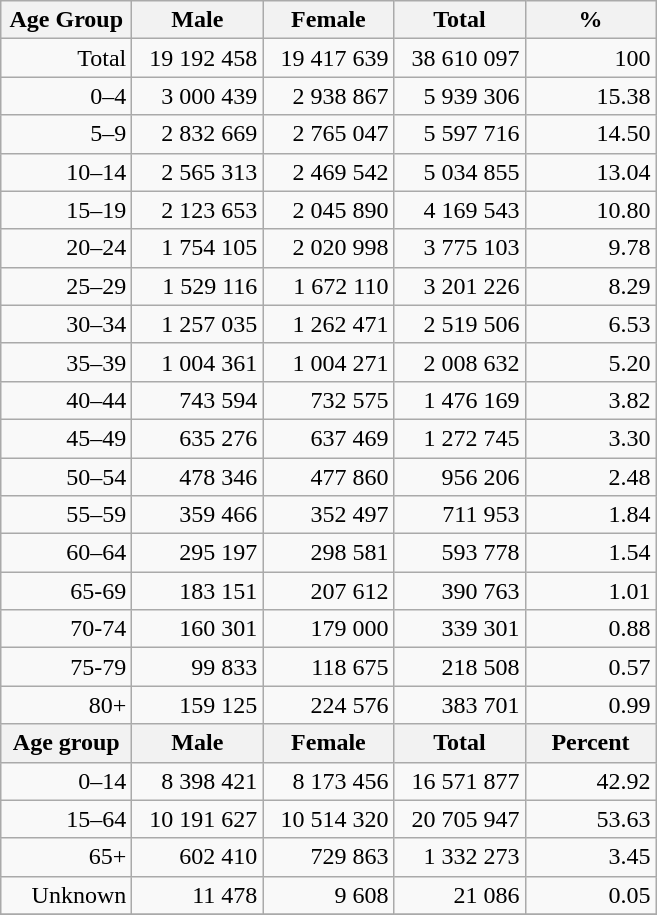<table class="wikitable">
<tr>
<th width="80pt">Age Group</th>
<th width="80pt">Male</th>
<th width="80pt">Female</th>
<th width="80pt">Total</th>
<th width="80pt">%</th>
</tr>
<tr>
<td align="right">Total</td>
<td align="right">19 192 458</td>
<td align="right">19 417 639</td>
<td align="right">38 610 097</td>
<td align="right">100</td>
</tr>
<tr>
<td align="right">0–4</td>
<td align="right">3 000 439</td>
<td align="right">2 938 867</td>
<td align="right">5 939 306</td>
<td align="right">15.38</td>
</tr>
<tr>
<td align="right">5–9</td>
<td align="right">2 832 669</td>
<td align="right">2 765 047</td>
<td align="right">5 597 716</td>
<td align="right">14.50</td>
</tr>
<tr>
<td align="right">10–14</td>
<td align="right">2 565 313</td>
<td align="right">2 469 542</td>
<td align="right">5 034 855</td>
<td align="right">13.04</td>
</tr>
<tr>
<td align="right">15–19</td>
<td align="right">2 123 653</td>
<td align="right">2 045 890</td>
<td align="right">4 169 543</td>
<td align="right">10.80</td>
</tr>
<tr>
<td align="right">20–24</td>
<td align="right">1 754 105</td>
<td align="right">2 020 998</td>
<td align="right">3 775 103</td>
<td align="right">9.78</td>
</tr>
<tr>
<td align="right">25–29</td>
<td align="right">1 529 116</td>
<td align="right">1 672 110</td>
<td align="right">3 201 226</td>
<td align="right">8.29</td>
</tr>
<tr>
<td align="right">30–34</td>
<td align="right">1 257 035</td>
<td align="right">1 262 471</td>
<td align="right">2 519 506</td>
<td align="right">6.53</td>
</tr>
<tr>
<td align="right">35–39</td>
<td align="right">1 004 361</td>
<td align="right">1 004 271</td>
<td align="right">2 008 632</td>
<td align="right">5.20</td>
</tr>
<tr>
<td align="right">40–44</td>
<td align="right">743 594</td>
<td align="right">732 575</td>
<td align="right">1 476 169</td>
<td align="right">3.82</td>
</tr>
<tr>
<td align="right">45–49</td>
<td align="right">635 276</td>
<td align="right">637 469</td>
<td align="right">1 272 745</td>
<td align="right">3.30</td>
</tr>
<tr>
<td align="right">50–54</td>
<td align="right">478 346</td>
<td align="right">477 860</td>
<td align="right">956 206</td>
<td align="right">2.48</td>
</tr>
<tr>
<td align="right">55–59</td>
<td align="right">359 466</td>
<td align="right">352 497</td>
<td align="right">711 953</td>
<td align="right">1.84</td>
</tr>
<tr>
<td align="right">60–64</td>
<td align="right">295 197</td>
<td align="right">298 581</td>
<td align="right">593 778</td>
<td align="right">1.54</td>
</tr>
<tr>
<td align="right">65-69</td>
<td align="right">183 151</td>
<td align="right">207 612</td>
<td align="right">390 763</td>
<td align="right">1.01</td>
</tr>
<tr>
<td align="right">70-74</td>
<td align="right">160 301</td>
<td align="right">179 000</td>
<td align="right">339 301</td>
<td align="right">0.88</td>
</tr>
<tr>
<td align="right">75-79</td>
<td align="right">99 833</td>
<td align="right">118 675</td>
<td align="right">218 508</td>
<td align="right">0.57</td>
</tr>
<tr>
<td align="right">80+</td>
<td align="right">159 125</td>
<td align="right">224 576</td>
<td align="right">383 701</td>
<td align="right">0.99</td>
</tr>
<tr>
<th width="50">Age group</th>
<th width="80pt">Male</th>
<th width="80">Female</th>
<th width="80">Total</th>
<th width="50">Percent</th>
</tr>
<tr>
<td align="right">0–14</td>
<td align="right">8 398 421</td>
<td align="right">8 173 456</td>
<td align="right">16 571 877</td>
<td align="right">42.92</td>
</tr>
<tr>
<td align="right">15–64</td>
<td align="right">10 191 627</td>
<td align="right">10 514 320</td>
<td align="right">20 705 947</td>
<td align="right">53.63</td>
</tr>
<tr>
<td align="right">65+</td>
<td align="right">602 410</td>
<td align="right">729 863</td>
<td align="right">1 332 273</td>
<td align="right">3.45</td>
</tr>
<tr>
<td align="right">Unknown</td>
<td align="right">11 478</td>
<td align="right">9 608</td>
<td align="right">21 086</td>
<td align="right">0.05</td>
</tr>
<tr>
</tr>
</table>
